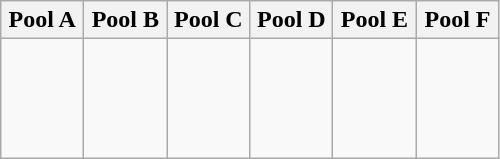<table class="wikitable">
<tr>
<th width=16%>Pool A</th>
<th width=16%>Pool B</th>
<th width=16%>Pool C</th>
<th width=16%>Pool D</th>
<th width=16%>Pool E</th>
<th width=16%>Pool F</th>
</tr>
<tr>
<td><br><br>
<br>
<br>
</td>
<td><br><br>
<br>
<br>
</td>
<td><br><br>
<br>
<br>
</td>
<td><br><br>
<br>
<br>
</td>
<td><br><br>
<br>
<br>
</td>
<td><br><br>
<br>
<br>
</td>
</tr>
</table>
